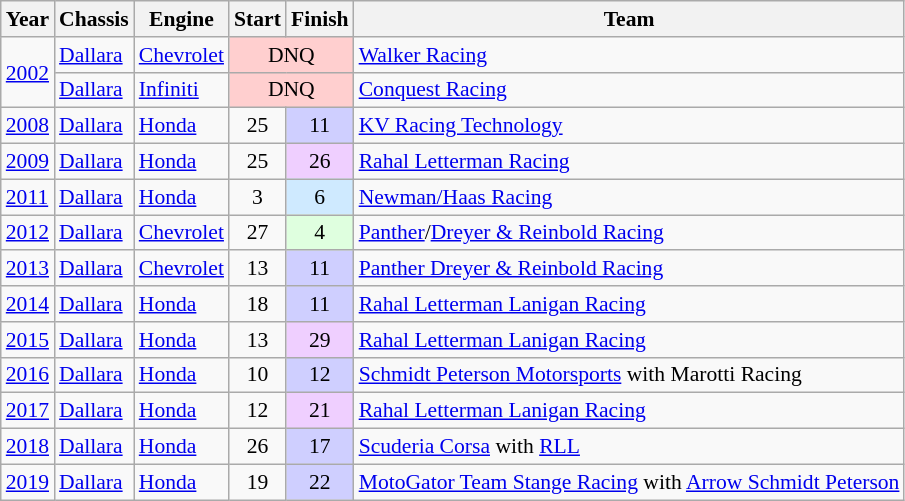<table class="wikitable" style="font-size: 90%;">
<tr>
<th>Year</th>
<th>Chassis</th>
<th>Engine</th>
<th>Start</th>
<th>Finish</th>
<th>Team</th>
</tr>
<tr>
<td rowspan=2><a href='#'>2002</a></td>
<td><a href='#'>Dallara</a></td>
<td><a href='#'>Chevrolet</a></td>
<td colspan=2 align=center style="background:#ffcfcf;">DNQ</td>
<td><a href='#'>Walker Racing</a></td>
</tr>
<tr>
<td><a href='#'>Dallara</a></td>
<td><a href='#'>Infiniti</a></td>
<td colspan=2 align=center style="background:#ffcfcf;">DNQ</td>
<td><a href='#'>Conquest Racing</a></td>
</tr>
<tr>
<td><a href='#'>2008</a></td>
<td><a href='#'>Dallara</a></td>
<td><a href='#'>Honda</a></td>
<td align=center>25</td>
<td align=center style="background:#cfcfff;">11</td>
<td><a href='#'>KV Racing Technology</a></td>
</tr>
<tr>
<td><a href='#'>2009</a></td>
<td><a href='#'>Dallara</a></td>
<td><a href='#'>Honda</a></td>
<td align=center>25</td>
<td align=center style="background:#efcfff;">26</td>
<td><a href='#'>Rahal Letterman Racing</a></td>
</tr>
<tr>
<td><a href='#'>2011</a></td>
<td><a href='#'>Dallara</a></td>
<td><a href='#'>Honda</a></td>
<td align=center>3</td>
<td align=center style="background:#CFEAFF;">6</td>
<td><a href='#'>Newman/Haas Racing</a></td>
</tr>
<tr>
<td><a href='#'>2012</a></td>
<td><a href='#'>Dallara</a></td>
<td><a href='#'>Chevrolet</a></td>
<td align=center>27</td>
<td align=center style="background:#DFFFDF;">4</td>
<td><a href='#'>Panther</a>/<a href='#'>Dreyer & Reinbold Racing</a></td>
</tr>
<tr>
<td><a href='#'>2013</a></td>
<td><a href='#'>Dallara</a></td>
<td><a href='#'>Chevrolet</a></td>
<td align=center>13</td>
<td align=center style="background:#cfcfff;">11</td>
<td nowrap><a href='#'>Panther Dreyer & Reinbold Racing</a></td>
</tr>
<tr>
<td><a href='#'>2014</a></td>
<td><a href='#'>Dallara</a></td>
<td><a href='#'>Honda</a></td>
<td align=center>18</td>
<td align=center style="background:#CFCFFF;">11</td>
<td nowrap><a href='#'>Rahal Letterman Lanigan Racing</a></td>
</tr>
<tr>
<td><a href='#'>2015</a></td>
<td><a href='#'>Dallara</a></td>
<td><a href='#'>Honda</a></td>
<td align=center>13</td>
<td align=center style="background:#EFCFFF;">29</td>
<td><a href='#'>Rahal Letterman Lanigan Racing</a></td>
</tr>
<tr>
<td><a href='#'>2016</a></td>
<td><a href='#'>Dallara</a></td>
<td><a href='#'>Honda</a></td>
<td align=center>10</td>
<td align=center style="background:#CFCFFF;">12</td>
<td><a href='#'>Schmidt Peterson Motorsports</a> with Marotti Racing</td>
</tr>
<tr>
<td><a href='#'>2017</a></td>
<td><a href='#'>Dallara</a></td>
<td><a href='#'>Honda</a></td>
<td align=center>12</td>
<td align=center style="background:#EFCFFF;">21</td>
<td><a href='#'>Rahal Letterman Lanigan Racing</a></td>
</tr>
<tr>
<td><a href='#'>2018</a></td>
<td><a href='#'>Dallara</a></td>
<td><a href='#'>Honda</a></td>
<td align=center>26</td>
<td align=center style="background:#CFCFFF;">17</td>
<td><a href='#'>Scuderia Corsa</a> with <a href='#'>RLL</a></td>
</tr>
<tr>
<td><a href='#'>2019</a></td>
<td><a href='#'>Dallara</a></td>
<td><a href='#'>Honda</a></td>
<td align=center>19</td>
<td align=center style="background:#CFCFFF;">22</td>
<td nowrap><a href='#'>MotoGator Team Stange Racing</a> with <a href='#'>Arrow Schmidt Peterson</a></td>
</tr>
</table>
